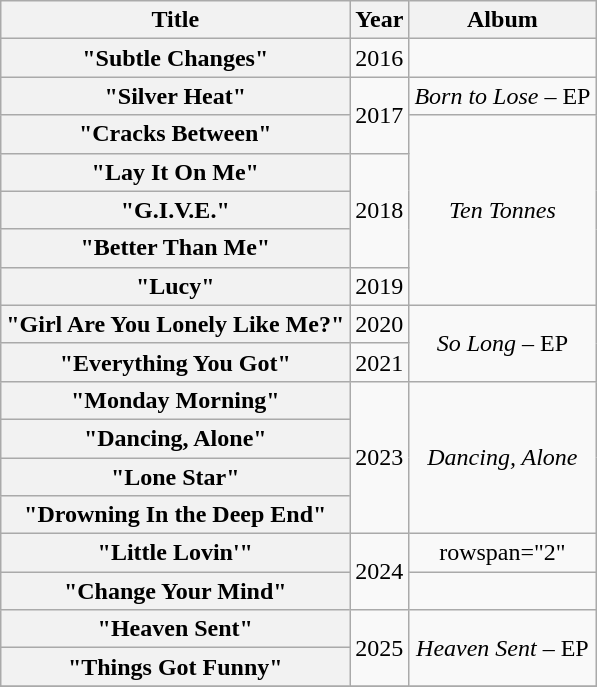<table class="wikitable plainrowheaders" style="text-align:center;">
<tr>
<th scope="col">Title</th>
<th scope="col">Year</th>
<th scope="col">Album</th>
</tr>
<tr>
<th scope="row">"Subtle Changes"</th>
<td>2016</td>
<td></td>
</tr>
<tr>
<th scope="row">"Silver Heat"</th>
<td rowspan="2">2017</td>
<td><em>Born to Lose</em> – EP</td>
</tr>
<tr>
<th scope="row">"Cracks Between"</th>
<td rowspan="5"><em>Ten Tonnes</em></td>
</tr>
<tr>
<th scope="row">"Lay It On Me"</th>
<td rowspan="3">2018</td>
</tr>
<tr>
<th scope="row">"G.I.V.E."</th>
</tr>
<tr>
<th scope="row">"Better Than Me"</th>
</tr>
<tr>
<th scope="row">"Lucy"</th>
<td>2019</td>
</tr>
<tr>
<th scope="row">"Girl Are You Lonely Like Me?"</th>
<td>2020</td>
<td rowspan="2"><em>So Long</em> – EP</td>
</tr>
<tr>
<th scope="row">"Everything You Got"</th>
<td>2021</td>
</tr>
<tr>
<th scope="row">"Monday Morning"</th>
<td rowspan="4">2023</td>
<td rowspan="4"><em>Dancing, Alone</em></td>
</tr>
<tr>
<th scope="row">"Dancing, Alone"</th>
</tr>
<tr>
<th scope="row">"Lone Star"</th>
</tr>
<tr>
<th scope="row">"Drowning In the Deep End"</th>
</tr>
<tr>
<th scope="row">"Little Lovin'"</th>
<td rowspan="2">2024</td>
<td>rowspan="2" </td>
</tr>
<tr>
<th scope="row">"Change Your Mind"</th>
</tr>
<tr>
<th scope="row">"Heaven Sent"</th>
<td rowspan="2">2025</td>
<td rowspan="2"><em>Heaven Sent</em> – EP</td>
</tr>
<tr>
<th scope="row">"Things Got Funny"</th>
</tr>
<tr>
</tr>
</table>
